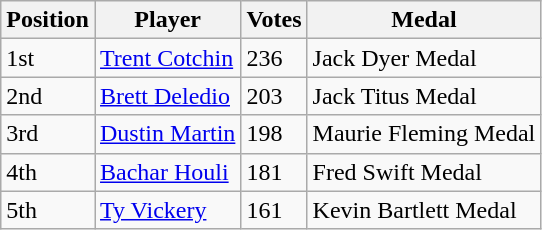<table class="wikitable">
<tr>
<th>Position</th>
<th>Player</th>
<th>Votes</th>
<th>Medal</th>
</tr>
<tr>
<td>1st</td>
<td><a href='#'>Trent Cotchin</a></td>
<td>236</td>
<td>Jack Dyer Medal</td>
</tr>
<tr>
<td>2nd</td>
<td><a href='#'>Brett Deledio</a></td>
<td>203</td>
<td>Jack Titus Medal</td>
</tr>
<tr>
<td>3rd</td>
<td><a href='#'>Dustin Martin</a></td>
<td>198</td>
<td>Maurie Fleming Medal</td>
</tr>
<tr>
<td>4th</td>
<td><a href='#'>Bachar Houli</a></td>
<td>181</td>
<td>Fred Swift Medal</td>
</tr>
<tr>
<td>5th</td>
<td><a href='#'>Ty Vickery</a></td>
<td>161</td>
<td>Kevin Bartlett Medal</td>
</tr>
</table>
